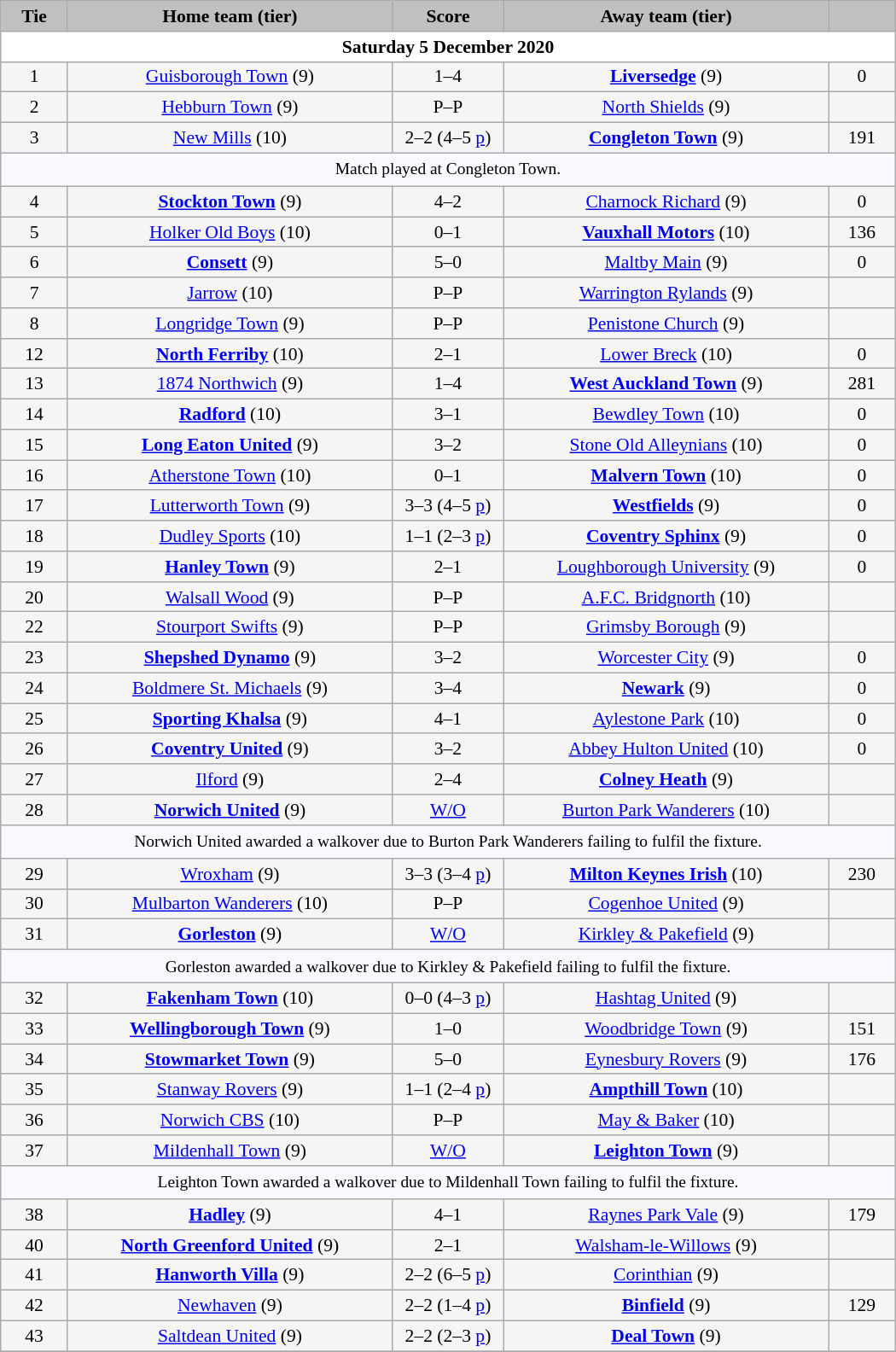<table class="wikitable" style="width: 700px; background:WhiteSmoke; text-align:center; font-size:90%">
<tr>
<td scope="col" style="width:  7.50%; background:silver;"><strong>Tie</strong></td>
<td scope="col" style="width: 36.25%; background:silver;"><strong>Home team (tier)</strong></td>
<td scope="col" style="width: 12.50%; background:silver;"><strong>Score</strong></td>
<td scope="col" style="width: 36.25%; background:silver;"><strong>Away team (tier)</strong></td>
<td scope="col" style="width:  7.50%; background:silver;"><strong></strong></td>
</tr>
<tr>
<td colspan="5" style= background:White><strong>Saturday 5 December 2020</strong></td>
</tr>
<tr>
<td>1</td>
<td><a href='#'>Guisborough Town</a> (9)</td>
<td>1–4</td>
<td><strong><a href='#'>Liversedge</a></strong> (9)</td>
<td>0</td>
</tr>
<tr>
<td>2</td>
<td><a href='#'>Hebburn Town</a> (9)</td>
<td>P–P</td>
<td><a href='#'>North Shields</a> (9)</td>
<td></td>
</tr>
<tr>
<td>3</td>
<td><a href='#'>New Mills</a> (10)</td>
<td>2–2 (4–5 <a href='#'>p</a>)</td>
<td><strong><a href='#'>Congleton Town</a></strong> (9)</td>
<td>191</td>
</tr>
<tr>
<td colspan="5" style="background:GhostWhite; height:20px; text-align:center; font-size:90%">Match played at Congleton Town.</td>
</tr>
<tr>
<td>4</td>
<td><strong><a href='#'>Stockton Town</a></strong> (9)</td>
<td>4–2</td>
<td><a href='#'>Charnock Richard</a> (9)</td>
<td>0</td>
</tr>
<tr>
<td>5</td>
<td><a href='#'>Holker Old Boys</a> (10)</td>
<td>0–1</td>
<td><strong><a href='#'>Vauxhall Motors</a></strong> (10)</td>
<td>136</td>
</tr>
<tr>
<td>6</td>
<td><strong><a href='#'>Consett</a></strong> (9)</td>
<td>5–0</td>
<td><a href='#'>Maltby Main</a> (9)</td>
<td>0</td>
</tr>
<tr>
<td>7</td>
<td><a href='#'>Jarrow</a> (10)</td>
<td>P–P</td>
<td><a href='#'>Warrington Rylands</a> (9)</td>
<td></td>
</tr>
<tr>
<td>8</td>
<td><a href='#'>Longridge Town</a> (9)</td>
<td>P–P</td>
<td><a href='#'>Penistone Church</a> (9)</td>
<td></td>
</tr>
<tr>
<td>12</td>
<td><strong><a href='#'>North Ferriby</a></strong> (10)</td>
<td>2–1</td>
<td><a href='#'>Lower Breck</a> (10)</td>
<td>0</td>
</tr>
<tr>
<td>13</td>
<td><a href='#'>1874 Northwich</a> (9)</td>
<td>1–4</td>
<td><strong><a href='#'>West Auckland Town</a></strong> (9)</td>
<td>281</td>
</tr>
<tr>
<td>14</td>
<td><strong><a href='#'>Radford</a></strong> (10)</td>
<td>3–1</td>
<td><a href='#'>Bewdley Town</a> (10)</td>
<td>0</td>
</tr>
<tr>
<td>15</td>
<td><strong><a href='#'>Long Eaton United</a></strong> (9)</td>
<td>3–2</td>
<td><a href='#'>Stone Old Alleynians</a> (10)</td>
<td>0</td>
</tr>
<tr>
<td>16</td>
<td><a href='#'>Atherstone Town</a> (10)</td>
<td>0–1</td>
<td><strong><a href='#'>Malvern Town</a></strong> (10)</td>
<td>0</td>
</tr>
<tr>
<td>17</td>
<td><a href='#'>Lutterworth Town</a> (9)</td>
<td>3–3 (4–5 <a href='#'>p</a>)</td>
<td><strong><a href='#'>Westfields</a></strong> (9)</td>
<td>0</td>
</tr>
<tr>
<td>18</td>
<td><a href='#'>Dudley Sports</a> (10)</td>
<td>1–1 (2–3 <a href='#'>p</a>)</td>
<td><strong><a href='#'>Coventry Sphinx</a></strong> (9)</td>
<td>0</td>
</tr>
<tr>
<td>19</td>
<td><strong><a href='#'>Hanley Town</a></strong> (9)</td>
<td>2–1</td>
<td><a href='#'>Loughborough University</a> (9)</td>
<td>0</td>
</tr>
<tr>
<td>20</td>
<td><a href='#'>Walsall Wood</a> (9)</td>
<td>P–P</td>
<td><a href='#'>A.F.C. Bridgnorth</a> (10)</td>
<td></td>
</tr>
<tr>
<td>22</td>
<td><a href='#'>Stourport Swifts</a> (9)</td>
<td>P–P</td>
<td><a href='#'>Grimsby Borough</a> (9)</td>
<td></td>
</tr>
<tr>
<td>23</td>
<td><strong><a href='#'>Shepshed Dynamo</a></strong> (9)</td>
<td>3–2</td>
<td><a href='#'>Worcester City</a> (9)</td>
<td>0</td>
</tr>
<tr>
<td>24</td>
<td><a href='#'>Boldmere St. Michaels</a> (9)</td>
<td>3–4</td>
<td><strong><a href='#'>Newark</a></strong> (9)</td>
<td>0</td>
</tr>
<tr>
<td>25</td>
<td><strong><a href='#'>Sporting Khalsa</a></strong> (9)</td>
<td>4–1</td>
<td><a href='#'>Aylestone Park</a> (10)</td>
<td>0</td>
</tr>
<tr>
<td>26</td>
<td><strong><a href='#'>Coventry United</a></strong> (9)</td>
<td>3–2</td>
<td><a href='#'>Abbey Hulton United</a> (10)</td>
<td>0</td>
</tr>
<tr>
<td>27</td>
<td><a href='#'>Ilford</a> (9)</td>
<td>2–4</td>
<td><strong><a href='#'>Colney Heath</a></strong> (9)</td>
<td></td>
</tr>
<tr>
<td>28</td>
<td><strong><a href='#'>Norwich United</a></strong> (9)</td>
<td><a href='#'>W/O</a></td>
<td><a href='#'>Burton Park Wanderers</a> (10)</td>
<td></td>
</tr>
<tr>
<td colspan="5" style="background:GhostWhite; height:20px; text-align:center; font-size:90%">Norwich United awarded a walkover due to Burton Park Wanderers failing to fulfil the fixture.</td>
</tr>
<tr>
<td>29</td>
<td><a href='#'>Wroxham</a> (9)</td>
<td>3–3 (3–4 <a href='#'>p</a>)</td>
<td><strong><a href='#'>Milton Keynes Irish</a></strong> (10)</td>
<td>230</td>
</tr>
<tr>
<td>30</td>
<td><a href='#'>Mulbarton Wanderers</a> (10)</td>
<td>P–P</td>
<td><a href='#'>Cogenhoe United</a> (9)</td>
<td></td>
</tr>
<tr>
<td>31</td>
<td><strong><a href='#'>Gorleston</a></strong> (9)</td>
<td><a href='#'>W/O</a></td>
<td><a href='#'>Kirkley & Pakefield</a> (9)</td>
<td></td>
</tr>
<tr>
<td colspan="5" style="background:GhostWhite; height:20px; text-align:center; font-size:90%">Gorleston awarded a walkover due to Kirkley & Pakefield failing to fulfil the fixture.</td>
</tr>
<tr>
<td>32</td>
<td><strong><a href='#'>Fakenham Town</a></strong> (10)</td>
<td>0–0 (4–3 <a href='#'>p</a>)</td>
<td><a href='#'>Hashtag United</a> (9)</td>
<td></td>
</tr>
<tr>
<td>33</td>
<td><strong><a href='#'>Wellingborough Town</a></strong> (9)</td>
<td>1–0</td>
<td><a href='#'>Woodbridge Town</a> (9)</td>
<td>151</td>
</tr>
<tr>
<td>34</td>
<td><strong><a href='#'>Stowmarket Town</a></strong> (9)</td>
<td>5–0</td>
<td><a href='#'>Eynesbury Rovers</a> (9)</td>
<td>176</td>
</tr>
<tr>
<td>35</td>
<td><a href='#'>Stanway Rovers</a> (9)</td>
<td>1–1 (2–4 <a href='#'>p</a>)</td>
<td><strong><a href='#'>Ampthill Town</a></strong> (10)</td>
<td></td>
</tr>
<tr>
<td>36</td>
<td><a href='#'>Norwich CBS</a> (10)</td>
<td>P–P</td>
<td><a href='#'>May & Baker</a> (10)</td>
<td></td>
</tr>
<tr>
<td>37</td>
<td><a href='#'>Mildenhall Town</a> (9)</td>
<td><a href='#'>W/O</a></td>
<td><strong><a href='#'>Leighton Town</a></strong> (9)</td>
<td></td>
</tr>
<tr>
<td colspan="5" style="background:GhostWhite; height:20px; text-align:center; font-size:90%">Leighton Town awarded a walkover due to Mildenhall Town failing to fulfil the fixture.</td>
</tr>
<tr>
<td>38</td>
<td><strong><a href='#'>Hadley</a></strong> (9)</td>
<td>4–1</td>
<td><a href='#'>Raynes Park Vale</a> (9)</td>
<td>179</td>
</tr>
<tr>
<td>40</td>
<td><strong><a href='#'>North Greenford United</a></strong> (9)</td>
<td>2–1</td>
<td><a href='#'>Walsham-le-Willows</a> (9)</td>
<td></td>
</tr>
<tr>
<td>41</td>
<td><strong><a href='#'>Hanworth Villa</a></strong> (9)</td>
<td>2–2 (6–5 <a href='#'>p</a>)</td>
<td><a href='#'>Corinthian</a> (9)</td>
<td></td>
</tr>
<tr>
<td>42</td>
<td><a href='#'>Newhaven</a> (9)</td>
<td>2–2 (1–4 <a href='#'>p</a>)</td>
<td><strong><a href='#'>Binfield</a> </strong> (9)</td>
<td>129</td>
</tr>
<tr>
<td>43</td>
<td><a href='#'>Saltdean United</a> (9)</td>
<td>2–2 (2–3 <a href='#'>p</a>)</td>
<td><strong><a href='#'>Deal Town</a></strong> (9)</td>
<td></td>
</tr>
<tr>
</tr>
</table>
